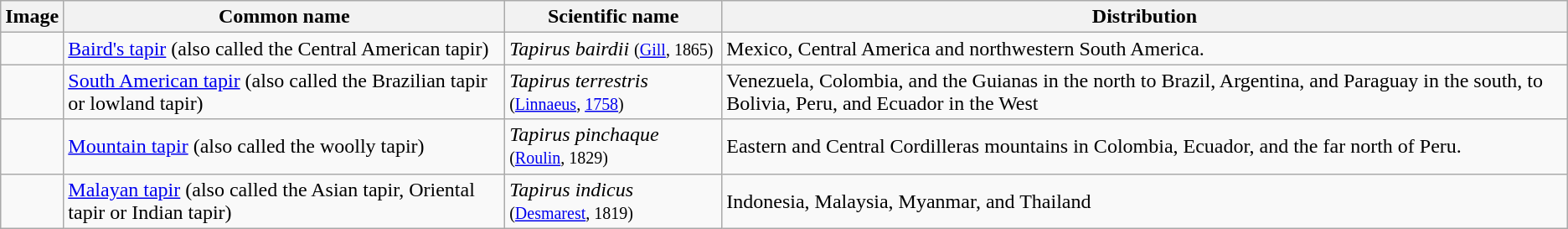<table class="wikitable">
<tr>
<th>Image</th>
<th>Common name</th>
<th>Scientific name</th>
<th>Distribution</th>
</tr>
<tr>
<td></td>
<td><a href='#'>Baird's tapir</a> (also called the Central American tapir)</td>
<td><em>Tapirus bairdii</em> <small>(<a href='#'>Gill</a>, 1865)</small></td>
<td>Mexico, Central America and northwestern South America.</td>
</tr>
<tr>
<td></td>
<td><a href='#'>South American tapir</a> (also called the Brazilian tapir or lowland tapir)</td>
<td><em>Tapirus terrestris</em> <small>(<a href='#'>Linnaeus</a>, <a href='#'>1758</a>)</small></td>
<td>Venezuela, Colombia, and the Guianas in the north to Brazil, Argentina, and Paraguay in the south, to Bolivia, Peru, and Ecuador in the West</td>
</tr>
<tr>
<td></td>
<td><a href='#'>Mountain tapir</a> (also called the woolly tapir)</td>
<td><em>Tapirus pinchaque</em> <small>(<a href='#'>Roulin</a>, 1829)</small></td>
<td>Eastern and Central Cordilleras mountains in Colombia, Ecuador, and the far north of Peru.</td>
</tr>
<tr>
<td></td>
<td><a href='#'>Malayan tapir</a> (also called the Asian tapir, Oriental tapir or Indian tapir)</td>
<td><em>Tapirus indicus</em> <small>(<a href='#'>Desmarest</a>, 1819)</small></td>
<td>Indonesia, Malaysia, Myanmar, and Thailand</td>
</tr>
</table>
